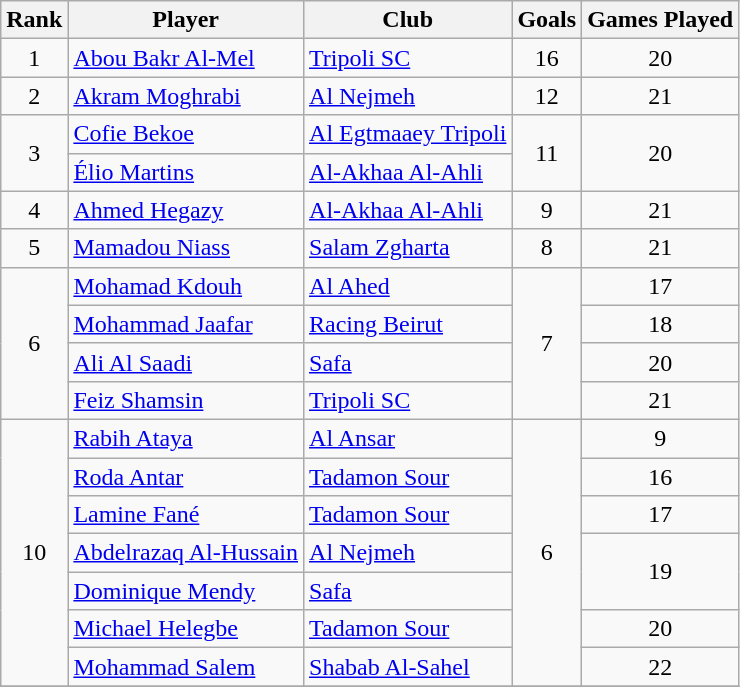<table class="wikitable" style="text-align:center">
<tr>
<th>Rank</th>
<th>Player</th>
<th>Club</th>
<th>Goals</th>
<th>Games Played</th>
</tr>
<tr>
<td rowspan="1">1</td>
<td align="left"> <a href='#'>Abou Bakr Al-Mel</a></td>
<td align="left"><a href='#'>Tripoli SC</a></td>
<td>16</td>
<td>20</td>
</tr>
<tr>
<td rowspan="1">2</td>
<td align="left"> <a href='#'>Akram Moghrabi</a></td>
<td align="left"><a href='#'>Al Nejmeh</a></td>
<td rowspan="1">12</td>
<td>21</td>
</tr>
<tr>
<td rowspan="2">3</td>
<td align="left"> <a href='#'>Cofie Bekoe</a></td>
<td align="left"><a href='#'>Al Egtmaaey Tripoli</a></td>
<td rowspan="2">11</td>
<td rowspan="2">20</td>
</tr>
<tr>
<td align="left"> <a href='#'>Élio Martins</a></td>
<td align="left"><a href='#'>Al-Akhaa Al-Ahli</a></td>
</tr>
<tr>
<td rowspan="1">4</td>
<td align="left"> <a href='#'>Ahmed Hegazy</a></td>
<td align="left"><a href='#'>Al-Akhaa Al-Ahli</a></td>
<td>9</td>
<td>21</td>
</tr>
<tr>
<td rowspan="1">5</td>
<td align="left"> <a href='#'>Mamadou Niass</a></td>
<td align="left"><a href='#'>Salam Zgharta</a></td>
<td>8</td>
<td>21</td>
</tr>
<tr>
<td rowspan="4">6</td>
<td align="left"> <a href='#'>Mohamad Kdouh</a></td>
<td align="left"><a href='#'>Al Ahed</a></td>
<td rowspan="4">7</td>
<td>17</td>
</tr>
<tr>
<td align="left"> <a href='#'>Mohammad Jaafar</a></td>
<td align="left"><a href='#'>Racing Beirut</a></td>
<td>18</td>
</tr>
<tr>
<td align="left"> <a href='#'>Ali Al Saadi</a></td>
<td align="left"><a href='#'>Safa</a></td>
<td>20</td>
</tr>
<tr>
<td align="left"> <a href='#'>Feiz Shamsin</a></td>
<td align="left"><a href='#'>Tripoli SC</a></td>
<td>21</td>
</tr>
<tr>
<td rowspan="7">10</td>
<td align="left"> <a href='#'>Rabih Ataya</a></td>
<td align="left"><a href='#'>Al Ansar</a></td>
<td rowspan="7">6</td>
<td>9</td>
</tr>
<tr>
<td align="left"> <a href='#'>Roda Antar</a></td>
<td align="left"><a href='#'>Tadamon Sour</a></td>
<td>16</td>
</tr>
<tr>
<td align="left"> <a href='#'>Lamine Fané</a></td>
<td align="left"><a href='#'>Tadamon Sour</a></td>
<td>17</td>
</tr>
<tr>
<td align="left"> <a href='#'>Abdelrazaq Al-Hussain</a></td>
<td align="left"><a href='#'>Al Nejmeh</a></td>
<td rowspan="2">19</td>
</tr>
<tr>
<td align="left"> <a href='#'>Dominique Mendy</a></td>
<td align="left"><a href='#'>Safa</a></td>
</tr>
<tr>
<td align="left"> <a href='#'>Michael Helegbe</a></td>
<td align="left"><a href='#'>Tadamon Sour</a></td>
<td>20</td>
</tr>
<tr>
<td align="left"> <a href='#'>Mohammad Salem</a></td>
<td align="left"><a href='#'>Shabab Al-Sahel</a></td>
<td>22</td>
</tr>
<tr>
</tr>
</table>
